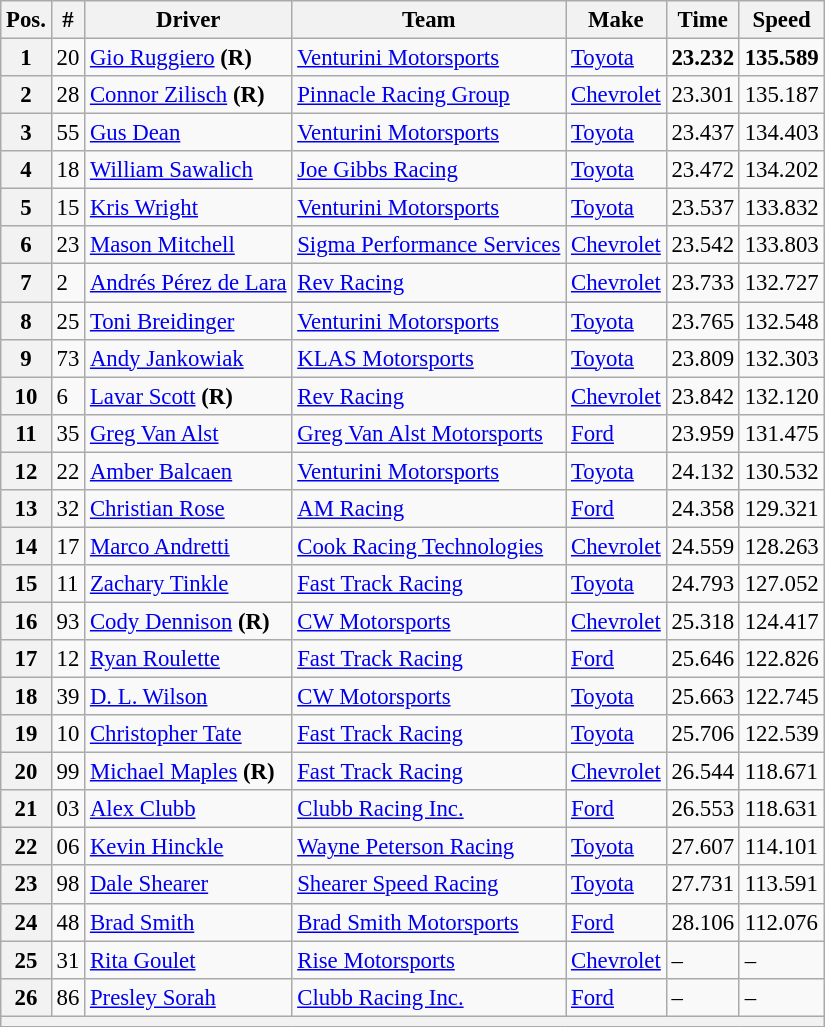<table class="wikitable" style="font-size:95%">
<tr>
<th>Pos.</th>
<th>#</th>
<th>Driver</th>
<th>Team</th>
<th>Make</th>
<th>Time</th>
<th>Speed</th>
</tr>
<tr>
<th>1</th>
<td>20</td>
<td><a href='#'>Gio Ruggiero</a> <strong>(R)</strong></td>
<td><a href='#'>Venturini Motorsports</a></td>
<td><a href='#'>Toyota</a></td>
<td><strong>23.232</strong></td>
<td><strong>135.589</strong></td>
</tr>
<tr>
<th>2</th>
<td>28</td>
<td><a href='#'>Connor Zilisch</a> <strong>(R)</strong></td>
<td><a href='#'>Pinnacle Racing Group</a></td>
<td><a href='#'>Chevrolet</a></td>
<td>23.301</td>
<td>135.187</td>
</tr>
<tr>
<th>3</th>
<td>55</td>
<td><a href='#'>Gus Dean</a></td>
<td><a href='#'>Venturini Motorsports</a></td>
<td><a href='#'>Toyota</a></td>
<td>23.437</td>
<td>134.403</td>
</tr>
<tr>
<th>4</th>
<td>18</td>
<td><a href='#'>William Sawalich</a></td>
<td><a href='#'>Joe Gibbs Racing</a></td>
<td><a href='#'>Toyota</a></td>
<td>23.472</td>
<td>134.202</td>
</tr>
<tr>
<th>5</th>
<td>15</td>
<td><a href='#'>Kris Wright</a></td>
<td><a href='#'>Venturini Motorsports</a></td>
<td><a href='#'>Toyota</a></td>
<td>23.537</td>
<td>133.832</td>
</tr>
<tr>
<th>6</th>
<td>23</td>
<td><a href='#'>Mason Mitchell</a></td>
<td><a href='#'>Sigma Performance Services</a></td>
<td><a href='#'>Chevrolet</a></td>
<td>23.542</td>
<td>133.803</td>
</tr>
<tr>
<th>7</th>
<td>2</td>
<td><a href='#'>Andrés Pérez de Lara</a></td>
<td><a href='#'>Rev Racing</a></td>
<td><a href='#'>Chevrolet</a></td>
<td>23.733</td>
<td>132.727</td>
</tr>
<tr>
<th>8</th>
<td>25</td>
<td><a href='#'>Toni Breidinger</a></td>
<td><a href='#'>Venturini Motorsports</a></td>
<td><a href='#'>Toyota</a></td>
<td>23.765</td>
<td>132.548</td>
</tr>
<tr>
<th>9</th>
<td>73</td>
<td><a href='#'>Andy Jankowiak</a></td>
<td><a href='#'>KLAS Motorsports</a></td>
<td><a href='#'>Toyota</a></td>
<td>23.809</td>
<td>132.303</td>
</tr>
<tr>
<th>10</th>
<td>6</td>
<td><a href='#'>Lavar Scott</a> <strong>(R)</strong></td>
<td><a href='#'>Rev Racing</a></td>
<td><a href='#'>Chevrolet</a></td>
<td>23.842</td>
<td>132.120</td>
</tr>
<tr>
<th>11</th>
<td>35</td>
<td><a href='#'>Greg Van Alst</a></td>
<td><a href='#'>Greg Van Alst Motorsports</a></td>
<td><a href='#'>Ford</a></td>
<td>23.959</td>
<td>131.475</td>
</tr>
<tr>
<th>12</th>
<td>22</td>
<td><a href='#'>Amber Balcaen</a></td>
<td><a href='#'>Venturini Motorsports</a></td>
<td><a href='#'>Toyota</a></td>
<td>24.132</td>
<td>130.532</td>
</tr>
<tr>
<th>13</th>
<td>32</td>
<td><a href='#'>Christian Rose</a></td>
<td><a href='#'>AM Racing</a></td>
<td><a href='#'>Ford</a></td>
<td>24.358</td>
<td>129.321</td>
</tr>
<tr>
<th>14</th>
<td>17</td>
<td><a href='#'>Marco Andretti</a></td>
<td><a href='#'>Cook Racing Technologies</a></td>
<td><a href='#'>Chevrolet</a></td>
<td>24.559</td>
<td>128.263</td>
</tr>
<tr>
<th>15</th>
<td>11</td>
<td><a href='#'>Zachary Tinkle</a></td>
<td><a href='#'>Fast Track Racing</a></td>
<td><a href='#'>Toyota</a></td>
<td>24.793</td>
<td>127.052</td>
</tr>
<tr>
<th>16</th>
<td>93</td>
<td><a href='#'>Cody Dennison</a> <strong>(R)</strong></td>
<td><a href='#'>CW Motorsports</a></td>
<td><a href='#'>Chevrolet</a></td>
<td>25.318</td>
<td>124.417</td>
</tr>
<tr>
<th>17</th>
<td>12</td>
<td><a href='#'>Ryan Roulette</a></td>
<td><a href='#'>Fast Track Racing</a></td>
<td><a href='#'>Ford</a></td>
<td>25.646</td>
<td>122.826</td>
</tr>
<tr>
<th>18</th>
<td>39</td>
<td><a href='#'>D. L. Wilson</a></td>
<td><a href='#'>CW Motorsports</a></td>
<td><a href='#'>Toyota</a></td>
<td>25.663</td>
<td>122.745</td>
</tr>
<tr>
<th>19</th>
<td>10</td>
<td><a href='#'>Christopher Tate</a></td>
<td><a href='#'>Fast Track Racing</a></td>
<td><a href='#'>Toyota</a></td>
<td>25.706</td>
<td>122.539</td>
</tr>
<tr>
<th>20</th>
<td>99</td>
<td><a href='#'>Michael Maples</a> <strong>(R)</strong></td>
<td><a href='#'>Fast Track Racing</a></td>
<td><a href='#'>Chevrolet</a></td>
<td>26.544</td>
<td>118.671</td>
</tr>
<tr>
<th>21</th>
<td>03</td>
<td><a href='#'>Alex Clubb</a></td>
<td><a href='#'>Clubb Racing Inc.</a></td>
<td><a href='#'>Ford</a></td>
<td>26.553</td>
<td>118.631</td>
</tr>
<tr>
<th>22</th>
<td>06</td>
<td><a href='#'>Kevin Hinckle</a></td>
<td><a href='#'>Wayne Peterson Racing</a></td>
<td><a href='#'>Toyota</a></td>
<td>27.607</td>
<td>114.101</td>
</tr>
<tr>
<th>23</th>
<td>98</td>
<td><a href='#'>Dale Shearer</a></td>
<td><a href='#'>Shearer Speed Racing</a></td>
<td><a href='#'>Toyota</a></td>
<td>27.731</td>
<td>113.591</td>
</tr>
<tr>
<th>24</th>
<td>48</td>
<td><a href='#'>Brad Smith</a></td>
<td><a href='#'>Brad Smith Motorsports</a></td>
<td><a href='#'>Ford</a></td>
<td>28.106</td>
<td>112.076</td>
</tr>
<tr>
<th>25</th>
<td>31</td>
<td><a href='#'>Rita Goulet</a></td>
<td><a href='#'>Rise Motorsports</a></td>
<td><a href='#'>Chevrolet</a></td>
<td>–</td>
<td>–</td>
</tr>
<tr>
<th>26</th>
<td>86</td>
<td><a href='#'>Presley Sorah</a></td>
<td><a href='#'>Clubb Racing Inc.</a></td>
<td><a href='#'>Ford</a></td>
<td>–</td>
<td>–</td>
</tr>
<tr>
<th colspan="7"></th>
</tr>
</table>
